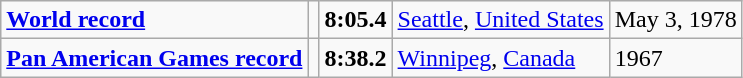<table class="wikitable">
<tr>
<td><strong><a href='#'>World record</a></strong></td>
<td></td>
<td><strong>8:05.4</strong></td>
<td><a href='#'>Seattle</a>, <a href='#'>United States</a></td>
<td>May 3, 1978</td>
</tr>
<tr>
<td><strong><a href='#'>Pan American Games record</a></strong></td>
<td></td>
<td><strong>8:38.2</strong></td>
<td><a href='#'>Winnipeg</a>, <a href='#'>Canada</a></td>
<td>1967</td>
</tr>
</table>
